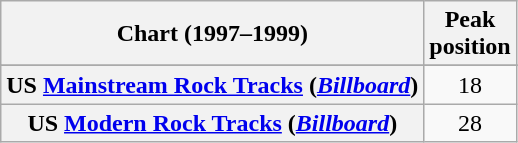<table class="wikitable sortable plainrowheaders" style="text-align:center">
<tr>
<th>Chart (1997–1999)</th>
<th>Peak<br>position</th>
</tr>
<tr>
</tr>
<tr>
</tr>
<tr>
<th scope="row">US <a href='#'>Mainstream Rock Tracks</a> (<em><a href='#'>Billboard</a></em>)</th>
<td>18</td>
</tr>
<tr>
<th scope="row">US <a href='#'>Modern Rock Tracks</a> (<em><a href='#'>Billboard</a></em>)</th>
<td>28</td>
</tr>
</table>
